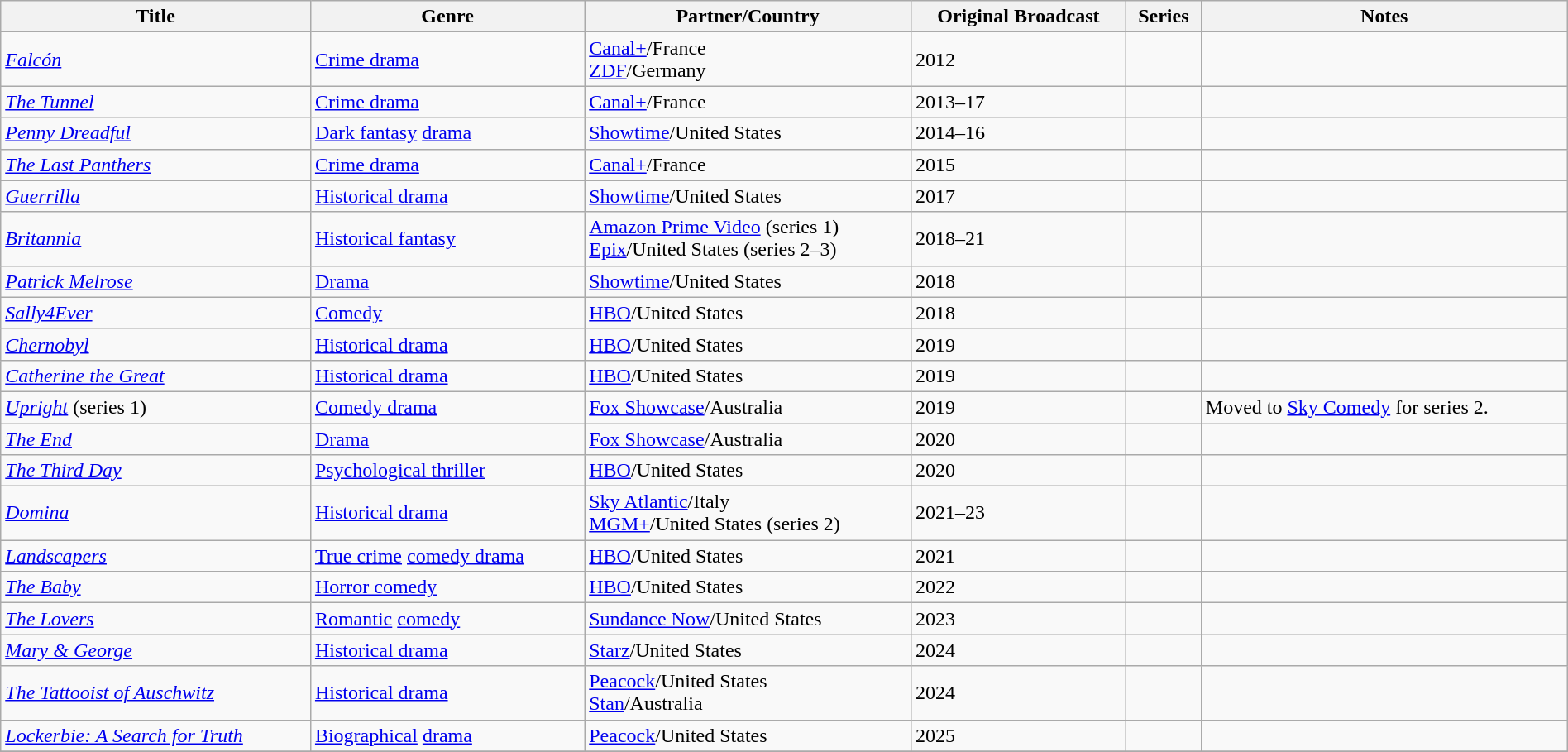<table class="wikitable sortable" style="width:100%;">
<tr>
<th>Title</th>
<th>Genre</th>
<th>Partner/Country</th>
<th>Original Broadcast</th>
<th>Series</th>
<th>Notes</th>
</tr>
<tr>
<td><em><a href='#'>Falcón</a></em></td>
<td><a href='#'>Crime drama</a></td>
<td><a href='#'>Canal+</a>/France<br><a href='#'>ZDF</a>/Germany</td>
<td>2012</td>
<td></td>
<td></td>
</tr>
<tr>
<td><em><a href='#'>The Tunnel</a></em></td>
<td><a href='#'>Crime drama</a></td>
<td><a href='#'>Canal+</a>/France</td>
<td>2013–17</td>
<td></td>
<td></td>
</tr>
<tr>
<td><em><a href='#'>Penny Dreadful</a></em></td>
<td><a href='#'>Dark fantasy</a> <a href='#'>drama</a></td>
<td><a href='#'>Showtime</a>/United States</td>
<td>2014–16</td>
<td></td>
<td></td>
</tr>
<tr>
<td><em><a href='#'>The Last Panthers</a></em></td>
<td><a href='#'>Crime drama</a></td>
<td><a href='#'>Canal+</a>/France</td>
<td>2015</td>
<td></td>
<td></td>
</tr>
<tr>
<td><em><a href='#'>Guerrilla</a></em></td>
<td><a href='#'>Historical drama</a></td>
<td><a href='#'>Showtime</a>/United States</td>
<td>2017</td>
<td></td>
<td></td>
</tr>
<tr>
<td><em><a href='#'>Britannia</a></em></td>
<td><a href='#'>Historical fantasy</a></td>
<td><a href='#'>Amazon Prime Video</a> (series 1)<br><a href='#'>Epix</a>/United States (series 2–3)</td>
<td>2018–21</td>
<td></td>
<td></td>
</tr>
<tr>
<td><em><a href='#'>Patrick Melrose</a></em></td>
<td><a href='#'>Drama</a></td>
<td><a href='#'>Showtime</a>/United States</td>
<td>2018</td>
<td></td>
<td></td>
</tr>
<tr>
<td><em><a href='#'>Sally4Ever</a></em></td>
<td><a href='#'>Comedy</a></td>
<td><a href='#'>HBO</a>/United States</td>
<td>2018</td>
<td></td>
<td></td>
</tr>
<tr>
<td><em><a href='#'>Chernobyl</a></em></td>
<td><a href='#'>Historical drama</a></td>
<td><a href='#'>HBO</a>/United States</td>
<td>2019</td>
<td></td>
<td></td>
</tr>
<tr>
<td><em><a href='#'>Catherine the Great</a></em></td>
<td><a href='#'>Historical drama</a></td>
<td><a href='#'>HBO</a>/United States</td>
<td>2019</td>
<td></td>
<td></td>
</tr>
<tr>
<td><em><a href='#'>Upright</a></em> (series 1)</td>
<td><a href='#'>Comedy drama</a></td>
<td><a href='#'>Fox Showcase</a>/Australia</td>
<td>2019</td>
<td></td>
<td>Moved to <a href='#'>Sky Comedy</a> for series 2.</td>
</tr>
<tr>
<td><em><a href='#'>The End</a></em></td>
<td><a href='#'>Drama</a></td>
<td><a href='#'>Fox Showcase</a>/Australia</td>
<td>2020</td>
<td></td>
<td></td>
</tr>
<tr>
<td><em><a href='#'>The Third Day</a></em></td>
<td><a href='#'>Psychological thriller</a></td>
<td><a href='#'>HBO</a>/United States</td>
<td>2020</td>
<td></td>
<td></td>
</tr>
<tr>
<td><em><a href='#'>Domina</a></em></td>
<td><a href='#'>Historical drama</a></td>
<td><a href='#'>Sky Atlantic</a>/Italy<br><a href='#'>MGM+</a>/United States (series 2)</td>
<td>2021–23</td>
<td></td>
<td></td>
</tr>
<tr>
<td><em><a href='#'>Landscapers</a></em></td>
<td><a href='#'>True crime</a> <a href='#'>comedy drama</a></td>
<td><a href='#'>HBO</a>/United States</td>
<td>2021</td>
<td></td>
<td></td>
</tr>
<tr>
<td><em><a href='#'>The Baby</a></em></td>
<td><a href='#'>Horror comedy</a></td>
<td><a href='#'>HBO</a>/United States</td>
<td>2022</td>
<td></td>
<td></td>
</tr>
<tr>
<td><em><a href='#'>The Lovers</a></em></td>
<td><a href='#'>Romantic</a> <a href='#'>comedy</a></td>
<td><a href='#'>Sundance Now</a>/United States</td>
<td>2023</td>
<td></td>
<td></td>
</tr>
<tr>
<td><em><a href='#'>Mary & George</a></em></td>
<td><a href='#'>Historical drama</a></td>
<td><a href='#'>Starz</a>/United States</td>
<td>2024</td>
<td></td>
<td></td>
</tr>
<tr>
<td><em><a href='#'>The Tattooist of Auschwitz</a></em></td>
<td><a href='#'>Historical drama</a></td>
<td><a href='#'>Peacock</a>/United States<br><a href='#'>Stan</a>/Australia</td>
<td>2024</td>
<td></td>
<td></td>
</tr>
<tr>
<td><em><a href='#'>Lockerbie: A Search for Truth</a></em></td>
<td><a href='#'>Biographical</a> <a href='#'>drama</a></td>
<td><a href='#'>Peacock</a>/United States</td>
<td>2025</td>
<td></td>
<td></td>
</tr>
<tr>
</tr>
</table>
